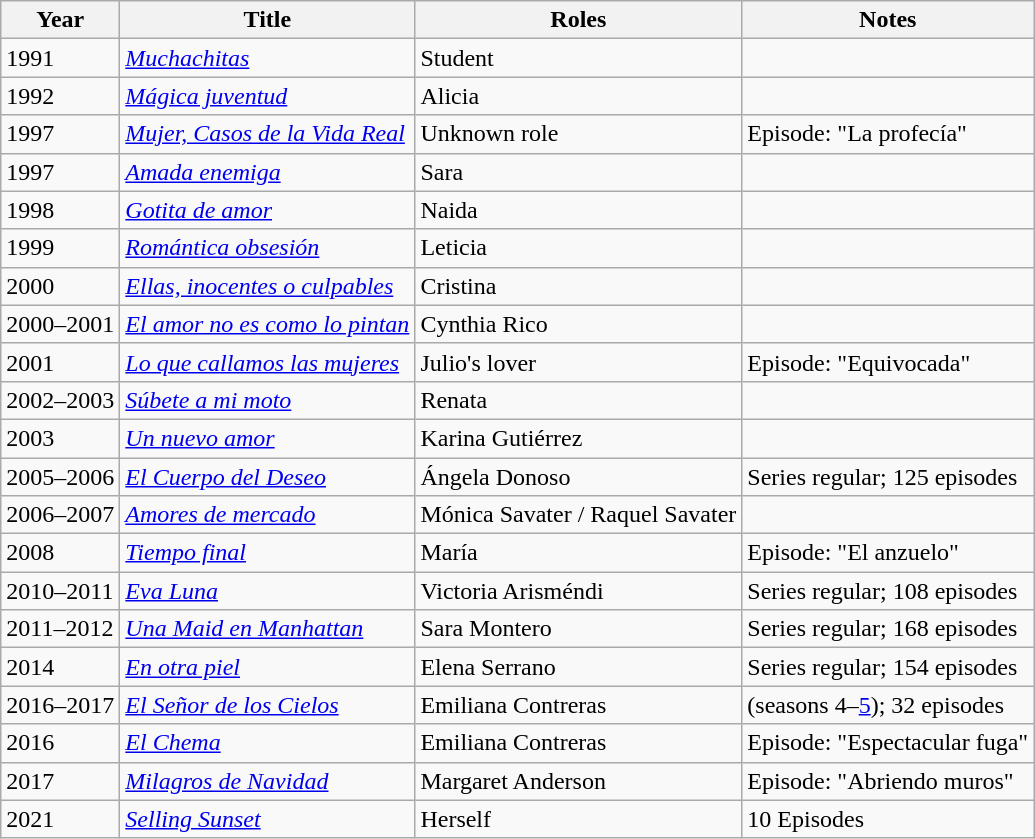<table class="wikitable sortable">
<tr>
<th>Year</th>
<th>Title</th>
<th>Roles</th>
<th>Notes</th>
</tr>
<tr>
<td>1991</td>
<td><em><a href='#'>Muchachitas</a></em></td>
<td>Student</td>
<td></td>
</tr>
<tr>
<td>1992</td>
<td><em><a href='#'>Mágica juventud</a></em></td>
<td>Alicia</td>
<td></td>
</tr>
<tr>
<td>1997</td>
<td><em><a href='#'>Mujer, Casos de la Vida Real</a></em></td>
<td>Unknown role</td>
<td>Episode: "La profecía"</td>
</tr>
<tr>
<td>1997</td>
<td><em><a href='#'>Amada enemiga</a></em></td>
<td>Sara</td>
<td></td>
</tr>
<tr>
<td>1998</td>
<td><em><a href='#'>Gotita de amor</a></em></td>
<td>Naida</td>
<td></td>
</tr>
<tr>
<td>1999</td>
<td><em><a href='#'>Romántica obsesión</a></em></td>
<td>Leticia</td>
<td></td>
</tr>
<tr>
<td>2000</td>
<td><em><a href='#'>Ellas, inocentes o culpables</a></em></td>
<td>Cristina</td>
<td></td>
</tr>
<tr>
<td>2000–2001</td>
<td><em><a href='#'>El amor no es como lo pintan</a></em></td>
<td>Cynthia Rico</td>
<td></td>
</tr>
<tr>
<td>2001</td>
<td><em><a href='#'>Lo que callamos las mujeres</a></em></td>
<td>Julio's lover</td>
<td>Episode: "Equivocada"</td>
</tr>
<tr>
<td>2002–2003</td>
<td><em><a href='#'>Súbete a mi moto</a></em></td>
<td>Renata</td>
<td></td>
</tr>
<tr>
<td>2003</td>
<td><em><a href='#'>Un nuevo amor</a></em></td>
<td>Karina Gutiérrez</td>
<td></td>
</tr>
<tr>
<td>2005–2006</td>
<td><em><a href='#'>El Cuerpo del Deseo</a></em></td>
<td>Ángela Donoso</td>
<td>Series regular; 125 episodes</td>
</tr>
<tr>
<td>2006–2007</td>
<td><em><a href='#'>Amores de mercado</a></em></td>
<td>Mónica Savater / Raquel Savater</td>
<td></td>
</tr>
<tr>
<td>2008</td>
<td><em><a href='#'>Tiempo final</a></em></td>
<td>María</td>
<td>Episode: "El anzuelo"</td>
</tr>
<tr>
<td>2010–2011</td>
<td><em><a href='#'>Eva Luna</a></em></td>
<td>Victoria Arisméndi</td>
<td>Series regular; 108 episodes</td>
</tr>
<tr>
<td>2011–2012</td>
<td><em><a href='#'>Una Maid en Manhattan</a></em></td>
<td>Sara Montero</td>
<td>Series regular; 168 episodes</td>
</tr>
<tr>
<td>2014</td>
<td><em><a href='#'>En otra piel</a></em></td>
<td>Elena Serrano</td>
<td>Series regular; 154 episodes</td>
</tr>
<tr>
<td>2016–2017</td>
<td><em><a href='#'>El Señor de los Cielos</a></em></td>
<td>Emiliana Contreras</td>
<td>(seasons 4–<a href='#'>5</a>); 32 episodes</td>
</tr>
<tr>
<td>2016</td>
<td><em><a href='#'>El Chema</a></em></td>
<td>Emiliana Contreras</td>
<td>Episode: "Espectacular fuga"</td>
</tr>
<tr>
<td>2017</td>
<td><em><a href='#'>Milagros de Navidad</a></em></td>
<td>Margaret Anderson</td>
<td>Episode: "Abriendo muros"</td>
</tr>
<tr>
<td>2021</td>
<td><em><a href='#'>Selling Sunset</a></em></td>
<td>Herself</td>
<td>10 Episodes</td>
</tr>
</table>
